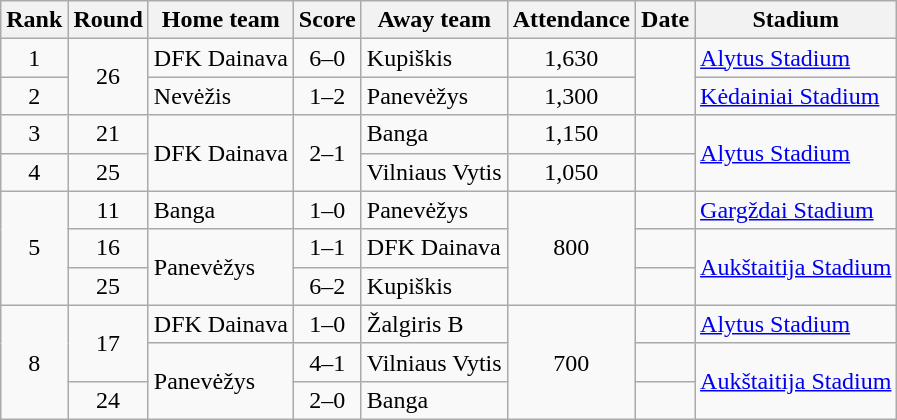<table class="wikitable sortable">
<tr>
<th>Rank</th>
<th>Round</th>
<th>Home team</th>
<th>Score</th>
<th>Away team</th>
<th>Attendance</th>
<th>Date</th>
<th>Stadium</th>
</tr>
<tr>
<td align=center>1</td>
<td align=center rowspan=2>26</td>
<td>DFK Dainava</td>
<td align=center>6–0</td>
<td>Kupiškis</td>
<td align=center>1,630</td>
<td rowspan=2></td>
<td><a href='#'>Alytus Stadium</a></td>
</tr>
<tr>
<td align=center>2</td>
<td>Nevėžis</td>
<td align=center>1–2</td>
<td>Panevėžys</td>
<td align=center>1,300</td>
<td><a href='#'>Kėdainiai Stadium</a></td>
</tr>
<tr>
<td align=center>3</td>
<td align=center>21</td>
<td rowspan=2>DFK Dainava</td>
<td align=center rowspan=2>2–1</td>
<td>Banga</td>
<td align=center>1,150</td>
<td></td>
<td rowspan=2><a href='#'>Alytus Stadium</a></td>
</tr>
<tr>
<td align=center>4</td>
<td align=center>25</td>
<td>Vilniaus Vytis</td>
<td align=center>1,050</td>
<td></td>
</tr>
<tr>
<td align=center rowspan=3>5</td>
<td align=center>11</td>
<td>Banga</td>
<td align=center>1–0</td>
<td>Panevėžys</td>
<td align=center rowspan=3>800</td>
<td></td>
<td><a href='#'>Gargždai Stadium</a></td>
</tr>
<tr>
<td align=center>16</td>
<td rowspan=2>Panevėžys</td>
<td align=center>1–1</td>
<td>DFK Dainava</td>
<td></td>
<td rowspan=2><a href='#'>Aukštaitija Stadium</a></td>
</tr>
<tr>
<td align=center>25</td>
<td align=center>6–2</td>
<td>Kupiškis</td>
<td></td>
</tr>
<tr>
<td align=center rowspan=3>8</td>
<td align=center rowspan=2>17</td>
<td>DFK Dainava</td>
<td align=center>1–0</td>
<td>Žalgiris B</td>
<td align=center rowspan=3>700</td>
<td></td>
<td><a href='#'>Alytus Stadium</a></td>
</tr>
<tr>
<td rowspan=2>Panevėžys</td>
<td align=center>4–1</td>
<td>Vilniaus Vytis</td>
<td></td>
<td rowspan=2><a href='#'>Aukštaitija Stadium</a></td>
</tr>
<tr>
<td align=center>24</td>
<td align=center>2–0</td>
<td>Banga</td>
<td></td>
</tr>
</table>
